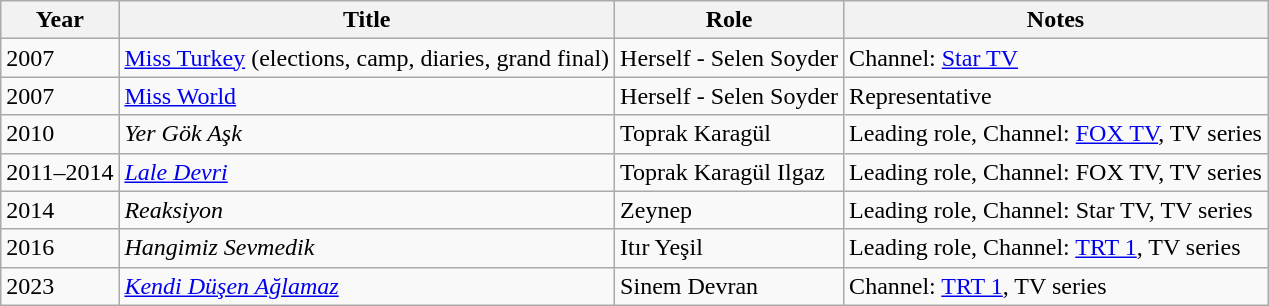<table class="wikitable">
<tr>
<th>Year</th>
<th>Title</th>
<th>Role</th>
<th>Notes</th>
</tr>
<tr>
<td> 2007</td>
<td><a href='#'>Miss Turkey</a> (elections, camp, diaries, grand final)</td>
<td>Herself - Selen Soyder</td>
<td>Channel: <a href='#'>Star TV</a></td>
</tr>
<tr>
<td> 2007</td>
<td><a href='#'>Miss World</a></td>
<td>Herself - Selen Soyder</td>
<td>Representative</td>
</tr>
<tr>
<td> 2010</td>
<td><em>Yer Gök Aşk</em></td>
<td>Toprak Karagül</td>
<td>Leading role, Channel: <a href='#'>FOX TV</a>, TV series</td>
</tr>
<tr>
<td> 2011–2014</td>
<td><em><a href='#'>Lale Devri</a></em></td>
<td>Toprak Karagül Ilgaz</td>
<td>Leading role, Channel: FOX TV, TV series</td>
</tr>
<tr>
<td> 2014</td>
<td><em>Reaksiyon</em></td>
<td>Zeynep</td>
<td>Leading role, Channel: Star TV, TV series</td>
</tr>
<tr>
<td> 2016</td>
<td><em>Hangimiz Sevmedik</em></td>
<td>Itır Yeşil</td>
<td>Leading role, Channel: <a href='#'>TRT 1</a>, TV series</td>
</tr>
<tr>
<td> 2023</td>
<td><em><a href='#'>Kendi Düşen Ağlamaz</a></em></td>
<td>Sinem Devran</td>
<td>Channel: <a href='#'>TRT 1</a>, TV series</td>
</tr>
</table>
